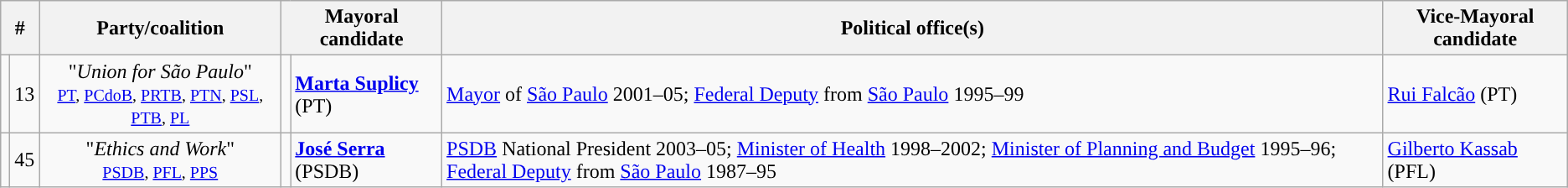<table class="wikitable">
<tr>
<th colspan=2>#</th>
<th>Party/coalition</th>
<th colspan=2>Mayoral candidate</th>
<th>Political office(s)</th>
<th>Vice-Mayoral candidate</th>
</tr>
<tr>
<td style="background:"></td>
<td>13</td>
<td style="text-align:center;">"<em>Union for São Paulo</em>"<br><small><a href='#'>PT</a>, <a href='#'>PCdoB</a>, <a href='#'>PRTB</a>, <a href='#'>PTN</a>, <a href='#'>PSL</a>, <a href='#'>PTB</a>, <a href='#'>PL</a></small></td>
<td style="text-align:center;"></td>
<td><strong><a href='#'>Marta Suplicy</a></strong> (PT)</td>
<td><a href='#'>Mayor</a> of <a href='#'>São Paulo</a> 2001–05; <a href='#'>Federal Deputy</a> from <a href='#'>São Paulo</a> 1995–99</td>
<td><a href='#'>Rui Falcão</a> (PT)</td>
</tr>
<tr>
<td style="background:"></td>
<td>45</td>
<td style="text-align:center;">"<em>Ethics and Work</em>"<br><small><a href='#'>PSDB</a>, <a href='#'>PFL</a>, <a href='#'>PPS</a></small></td>
<td style="text-align:center;"></td>
<td><strong><a href='#'>José Serra</a></strong> (PSDB)</td>
<td><a href='#'>PSDB</a> National President 2003–05; <a href='#'>Minister of Health</a> 1998–2002; <a href='#'>Minister of Planning and Budget</a> 1995–96; <a href='#'>Federal Deputy</a> from <a href='#'>São Paulo</a> 1987–95</td>
<td><a href='#'>Gilberto Kassab</a> (PFL)</td>
</tr>
</table>
